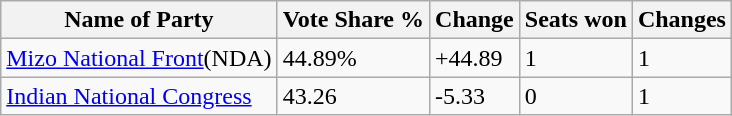<table class="wikitable sortable">
<tr>
<th>Name of Party</th>
<th>Vote Share %</th>
<th>Change</th>
<th>Seats won</th>
<th>Changes</th>
</tr>
<tr>
<td><a href='#'>Mizo National Front</a>(NDA)</td>
<td>44.89%</td>
<td>+44.89</td>
<td>1</td>
<td>1</td>
</tr>
<tr>
<td><a href='#'>Indian National Congress</a></td>
<td>43.26</td>
<td>-5.33</td>
<td>0</td>
<td>1</td>
</tr>
</table>
